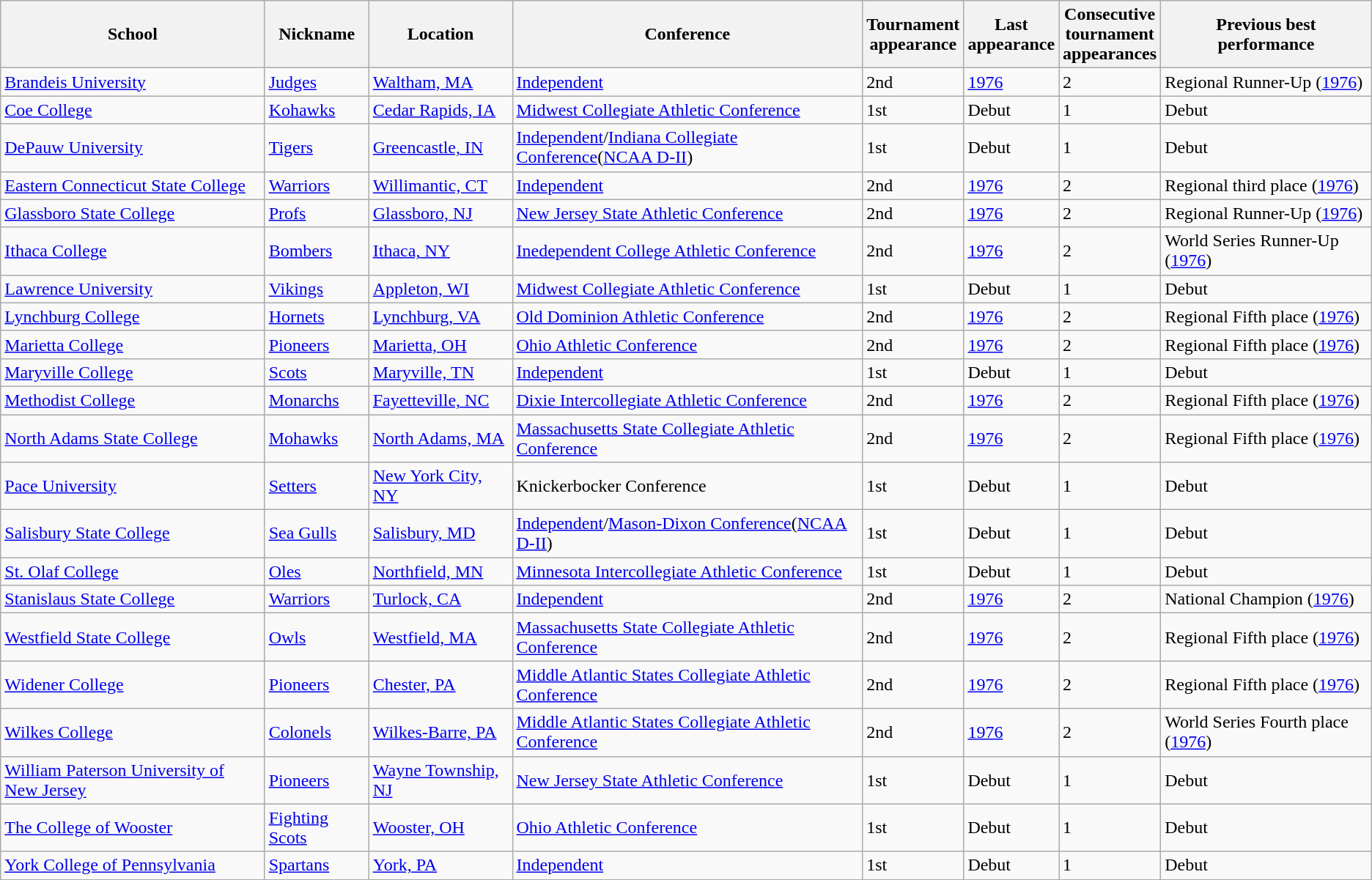<table class="wikitable sortable">
<tr>
<th>School</th>
<th>Nickname</th>
<th>Location</th>
<th>Conference</th>
<th data-sort-type="number">Tournament<br>appearance</th>
<th data-sort-type="number">Last<br>appearance</th>
<th>Consecutive<br>tournament<br>appearances</th>
<th>Previous best<br>performance</th>
</tr>
<tr>
<td><a href='#'>Brandeis University</a></td>
<td><a href='#'>Judges</a></td>
<td><a href='#'>Waltham, MA</a></td>
<td><a href='#'>Independent</a></td>
<td>2nd</td>
<td><a href='#'>1976</a></td>
<td>2</td>
<td>Regional Runner-Up (<a href='#'>1976</a>)</td>
</tr>
<tr>
<td><a href='#'>Coe College</a></td>
<td><a href='#'>Kohawks</a></td>
<td><a href='#'>Cedar Rapids, IA</a></td>
<td><a href='#'>Midwest Collegiate Athletic Conference</a></td>
<td>1st</td>
<td>Debut</td>
<td>1</td>
<td>Debut</td>
</tr>
<tr>
<td><a href='#'>DePauw University</a></td>
<td><a href='#'>Tigers</a></td>
<td><a href='#'>Greencastle, IN</a></td>
<td><a href='#'>Independent</a>/<a href='#'>Indiana Collegiate Conference</a>(<a href='#'>NCAA D-II</a>)</td>
<td>1st</td>
<td>Debut</td>
<td>1</td>
<td>Debut</td>
</tr>
<tr>
<td><a href='#'>Eastern Connecticut State College</a></td>
<td><a href='#'>Warriors</a></td>
<td><a href='#'>Willimantic, CT</a></td>
<td><a href='#'>Independent</a></td>
<td>2nd</td>
<td><a href='#'>1976</a></td>
<td>2</td>
<td>Regional third place (<a href='#'>1976</a>)</td>
</tr>
<tr>
<td><a href='#'>Glassboro State College</a></td>
<td><a href='#'>Profs</a></td>
<td><a href='#'>Glassboro, NJ</a></td>
<td><a href='#'>New Jersey State Athletic Conference</a></td>
<td>2nd</td>
<td><a href='#'>1976</a></td>
<td>2</td>
<td>Regional Runner-Up (<a href='#'>1976</a>)</td>
</tr>
<tr>
<td><a href='#'>Ithaca College</a></td>
<td><a href='#'>Bombers</a></td>
<td><a href='#'>Ithaca, NY</a></td>
<td><a href='#'>Inedependent College Athletic Conference</a></td>
<td>2nd</td>
<td><a href='#'>1976</a></td>
<td>2</td>
<td>World Series Runner-Up (<a href='#'>1976</a>)</td>
</tr>
<tr>
<td><a href='#'>Lawrence University</a></td>
<td><a href='#'>Vikings</a></td>
<td><a href='#'>Appleton, WI</a></td>
<td><a href='#'>Midwest Collegiate Athletic Conference</a></td>
<td>1st</td>
<td>Debut</td>
<td>1</td>
<td>Debut</td>
</tr>
<tr>
<td><a href='#'>Lynchburg College</a></td>
<td><a href='#'>Hornets</a></td>
<td><a href='#'>Lynchburg, VA</a></td>
<td><a href='#'>Old Dominion Athletic Conference</a></td>
<td>2nd</td>
<td><a href='#'>1976</a></td>
<td>2</td>
<td>Regional Fifth place (<a href='#'>1976</a>)</td>
</tr>
<tr>
<td><a href='#'>Marietta College</a></td>
<td><a href='#'>Pioneers</a></td>
<td><a href='#'>Marietta, OH</a></td>
<td><a href='#'>Ohio Athletic Conference</a></td>
<td>2nd</td>
<td><a href='#'>1976</a></td>
<td>2</td>
<td>Regional Fifth place (<a href='#'>1976</a>)</td>
</tr>
<tr>
<td><a href='#'>Maryville College</a></td>
<td><a href='#'>Scots</a></td>
<td><a href='#'>Maryville, TN</a></td>
<td><a href='#'>Independent</a></td>
<td>1st</td>
<td>Debut</td>
<td>1</td>
<td>Debut</td>
</tr>
<tr>
<td><a href='#'>Methodist College</a></td>
<td><a href='#'>Monarchs</a></td>
<td><a href='#'>Fayetteville, NC</a></td>
<td><a href='#'>Dixie Intercollegiate Athletic Conference</a></td>
<td>2nd</td>
<td><a href='#'>1976</a></td>
<td>2</td>
<td>Regional Fifth place (<a href='#'>1976</a>)</td>
</tr>
<tr>
<td><a href='#'>North Adams State College</a></td>
<td><a href='#'>Mohawks</a></td>
<td><a href='#'>North Adams, MA</a></td>
<td><a href='#'>Massachusetts State Collegiate Athletic Conference</a></td>
<td>2nd</td>
<td><a href='#'>1976</a></td>
<td>2</td>
<td>Regional Fifth place (<a href='#'>1976</a>)</td>
</tr>
<tr>
<td><a href='#'>Pace University</a></td>
<td><a href='#'>Setters</a></td>
<td><a href='#'>New York City, NY</a></td>
<td>Knickerbocker Conference</td>
<td>1st</td>
<td>Debut</td>
<td>1</td>
<td>Debut</td>
</tr>
<tr>
<td><a href='#'>Salisbury State College</a></td>
<td><a href='#'>Sea Gulls</a></td>
<td><a href='#'>Salisbury, MD</a></td>
<td><a href='#'>Independent</a>/<a href='#'>Mason-Dixon Conference</a>(<a href='#'>NCAA D-II</a>)</td>
<td>1st</td>
<td>Debut</td>
<td>1</td>
<td>Debut</td>
</tr>
<tr>
<td><a href='#'>St. Olaf College</a></td>
<td><a href='#'>Oles</a></td>
<td><a href='#'>Northfield, MN</a></td>
<td><a href='#'>Minnesota Intercollegiate Athletic Conference</a></td>
<td>1st</td>
<td>Debut</td>
<td>1</td>
<td>Debut</td>
</tr>
<tr>
<td><a href='#'>Stanislaus State College</a></td>
<td><a href='#'>Warriors</a></td>
<td><a href='#'>Turlock, CA</a></td>
<td><a href='#'>Independent</a></td>
<td>2nd</td>
<td><a href='#'>1976</a></td>
<td>2</td>
<td>National Champion (<a href='#'>1976</a>)</td>
</tr>
<tr>
<td><a href='#'>Westfield State College</a></td>
<td><a href='#'>Owls</a></td>
<td><a href='#'>Westfield, MA</a></td>
<td><a href='#'>Massachusetts State Collegiate Athletic Conference</a></td>
<td>2nd</td>
<td><a href='#'>1976</a></td>
<td>2</td>
<td>Regional Fifth place (<a href='#'>1976</a>)</td>
</tr>
<tr>
<td><a href='#'>Widener College</a></td>
<td><a href='#'>Pioneers</a></td>
<td><a href='#'>Chester, PA</a></td>
<td><a href='#'>Middle Atlantic States Collegiate Athletic Conference</a></td>
<td>2nd</td>
<td><a href='#'>1976</a></td>
<td>2</td>
<td>Regional Fifth place (<a href='#'>1976</a>)</td>
</tr>
<tr>
<td><a href='#'>Wilkes College</a></td>
<td><a href='#'>Colonels</a></td>
<td><a href='#'>Wilkes-Barre, PA</a></td>
<td><a href='#'>Middle Atlantic States Collegiate Athletic Conference</a></td>
<td>2nd</td>
<td><a href='#'>1976</a></td>
<td>2</td>
<td>World Series Fourth place (<a href='#'>1976</a>)</td>
</tr>
<tr>
<td><a href='#'>William Paterson University of New Jersey</a></td>
<td><a href='#'>Pioneers</a></td>
<td><a href='#'>Wayne Township, NJ</a></td>
<td><a href='#'>New Jersey State Athletic Conference</a></td>
<td>1st</td>
<td>Debut</td>
<td>1</td>
<td>Debut</td>
</tr>
<tr>
<td><a href='#'>The College of Wooster</a></td>
<td><a href='#'>Fighting Scots</a></td>
<td><a href='#'>Wooster, OH</a></td>
<td><a href='#'>Ohio Athletic Conference</a></td>
<td>1st</td>
<td>Debut</td>
<td>1</td>
<td>Debut</td>
</tr>
<tr>
<td><a href='#'>York College of Pennsylvania</a></td>
<td><a href='#'>Spartans</a></td>
<td><a href='#'>York, PA</a></td>
<td><a href='#'>Independent</a></td>
<td>1st</td>
<td>Debut</td>
<td>1</td>
<td>Debut</td>
</tr>
</table>
